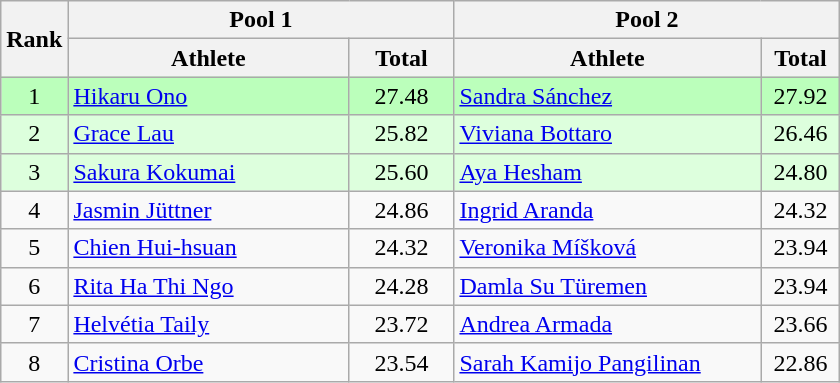<table class="wikitable" style="text-align:center;">
<tr>
<th rowspan=2>Rank</th>
<th colspan=2 width=250>Pool 1</th>
<th colspan=2 width=250>Pool 2</th>
</tr>
<tr>
<th>Athlete</th>
<th>Total</th>
<th>Athlete</th>
<th>Total</th>
</tr>
<tr bgcolor=bbffbb>
<td>1</td>
<td align=left> <a href='#'>Hikaru Ono</a></td>
<td>27.48</td>
<td align=left> <a href='#'>Sandra Sánchez</a></td>
<td>27.92</td>
</tr>
<tr bgcolor=ddffdd>
<td>2</td>
<td align=left> <a href='#'>Grace Lau</a></td>
<td>25.82</td>
<td align=left> <a href='#'>Viviana Bottaro</a></td>
<td>26.46</td>
</tr>
<tr bgcolor=ddffdd>
<td>3</td>
<td align=left> <a href='#'>Sakura Kokumai</a></td>
<td>25.60</td>
<td align=left> <a href='#'>Aya Hesham</a></td>
<td>24.80</td>
</tr>
<tr>
<td>4</td>
<td align=left> <a href='#'>Jasmin Jüttner</a></td>
<td>24.86</td>
<td align=left> <a href='#'>Ingrid Aranda</a></td>
<td>24.32</td>
</tr>
<tr>
<td>5</td>
<td align=left> <a href='#'>Chien Hui-hsuan</a></td>
<td>24.32</td>
<td align=left> <a href='#'>Veronika Míšková</a></td>
<td>23.94</td>
</tr>
<tr>
<td>6</td>
<td align=left> <a href='#'>Rita Ha Thi Ngo</a></td>
<td>24.28</td>
<td align=left> <a href='#'>Damla Su Türemen</a></td>
<td>23.94</td>
</tr>
<tr>
<td>7</td>
<td align=left> <a href='#'>Helvétia Taily</a></td>
<td>23.72</td>
<td align=left> <a href='#'>Andrea Armada</a></td>
<td>23.66</td>
</tr>
<tr>
<td>8</td>
<td align=left> <a href='#'>Cristina Orbe</a></td>
<td>23.54</td>
<td align=left> <a href='#'>Sarah Kamijo Pangilinan</a></td>
<td>22.86</td>
</tr>
</table>
